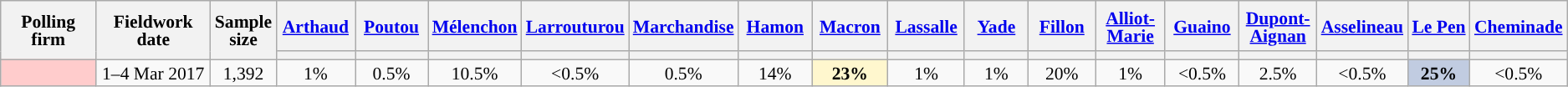<table class="wikitable sortable" style="text-align:center;font-size:90%;line-height:14px;">
<tr style="height:40px;">
<th style="width:100px;" rowspan="2">Polling firm</th>
<th style="width:110px;" rowspan="2">Fieldwork date</th>
<th style="width:35px;" rowspan="2">Sample<br>size</th>
<th class="unsortable" style="width:60px;"><a href='#'>Arthaud</a><br></th>
<th class="unsortable" style="width:60px;"><a href='#'>Poutou</a><br></th>
<th class="unsortable" style="width:60px;"><a href='#'>Mélenchon</a><br></th>
<th class="unsortable" style="width:60px;"><a href='#'>Larrouturou</a><br></th>
<th class="unsortable" style="width:60px;"><a href='#'>Marchandise</a><br></th>
<th class="unsortable" style="width:60px;"><a href='#'>Hamon</a><br></th>
<th class="unsortable" style="width:60px;"><a href='#'>Macron</a><br></th>
<th class="unsortable" style="width:60px;"><a href='#'>Lassalle</a><br></th>
<th class="unsortable" style="width:60px;"><a href='#'>Yade</a><br></th>
<th class="unsortable" style="width:60px;"><a href='#'>Fillon</a><br></th>
<th class="unsortable" style="width:60px;"><a href='#'>Alliot-Marie</a><br></th>
<th class="unsortable" style="width:60px;"><a href='#'>Guaino</a><br></th>
<th class="unsortable" style="width:60px;"><a href='#'>Dupont-Aignan</a><br></th>
<th class="unsortable" style="width:60px;"><a href='#'>Asselineau</a><br></th>
<th class="unsortable" style="width:60px;"><a href='#'>Le Pen</a><br></th>
<th class="unsortable" style="width:60px;"><a href='#'>Cheminade</a><br></th>
</tr>
<tr>
<th style="background:"></th>
<th style="background:"></th>
<th style="background:"></th>
<th style="background:"></th>
<th style="background:"></th>
<th style="background:"></th>
<th style="background:"></th>
<th style="background:"></th>
<th style="background:"></th>
<th style="background:"></th>
<th style="background:"></th>
<th style="background:"></th>
<th style="background:"></th>
<th style="background:"></th>
<th style="background:"></th>
<th style="background:"></th>
</tr>
<tr>
<td style="background:#FFCCCC;"></td>
<td data-sort-value="2017-03-04">1–4 Mar 2017</td>
<td>1,392</td>
<td>1%</td>
<td>0.5%</td>
<td>10.5%</td>
<td data-sort-value="0%"><0.5%</td>
<td>0.5%</td>
<td>14%</td>
<td style="background:#FFF7CE;"><strong>23%</strong></td>
<td>1%</td>
<td>1%</td>
<td>20%</td>
<td>1%</td>
<td data-sort-value="0%"><0.5%</td>
<td>2.5%</td>
<td data-sort-value="0%"><0.5%</td>
<td style="background:#C1CCE1;"><strong>25%</strong></td>
<td data-sort-value="0%"><0.5%</td>
</tr>
</table>
